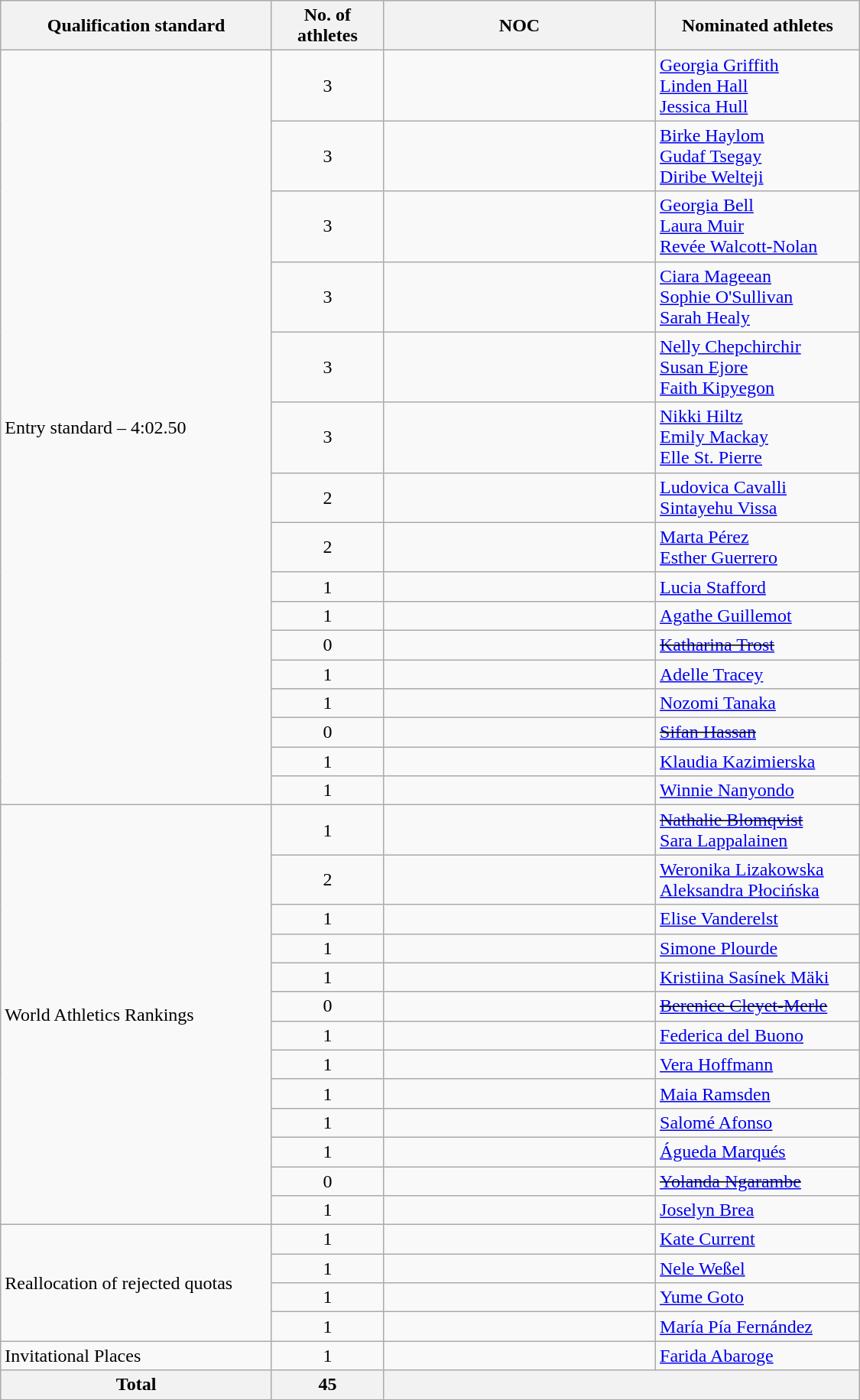<table class="wikitable sortable" style="text-align:left; width:750px;">
<tr>
<th>Qualification standard</th>
<th width=90>No. of athletes</th>
<th width=230>NOC</th>
<th>Nominated athletes</th>
</tr>
<tr>
<td rowspan=16>Entry standard – 4:02.50</td>
<td align=center>3</td>
<td></td>
<td><a href='#'>Georgia Griffith</a><br><a href='#'>Linden Hall</a><br><a href='#'>Jessica Hull</a></td>
</tr>
<tr>
<td align=center>3</td>
<td></td>
<td><a href='#'>Birke Haylom</a><br><a href='#'>Gudaf Tsegay</a><br><a href='#'>Diribe Welteji</a></td>
</tr>
<tr>
<td align=center>3</td>
<td></td>
<td><a href='#'>Georgia Bell</a><br><a href='#'>Laura Muir</a><br><a href='#'>Revée Walcott-Nolan</a></td>
</tr>
<tr>
<td align=center>3</td>
<td></td>
<td><a href='#'>Ciara Mageean</a><br><a href='#'>Sophie O'Sullivan</a><br><a href='#'>Sarah Healy</a></td>
</tr>
<tr>
<td align=center>3</td>
<td></td>
<td><a href='#'>Nelly Chepchirchir</a><br><a href='#'>Susan Ejore</a><br><a href='#'>Faith Kipyegon</a></td>
</tr>
<tr>
<td align=center>3</td>
<td></td>
<td><a href='#'>Nikki Hiltz</a><br><a href='#'>Emily Mackay</a><br><a href='#'>Elle St. Pierre</a></td>
</tr>
<tr>
<td align=center>2</td>
<td></td>
<td><a href='#'>Ludovica Cavalli</a><br><a href='#'>Sintayehu Vissa</a></td>
</tr>
<tr>
<td align=center>2</td>
<td></td>
<td><a href='#'>Marta Pérez</a><br><a href='#'>Esther Guerrero</a></td>
</tr>
<tr>
<td align=center>1</td>
<td></td>
<td><a href='#'>Lucia Stafford</a></td>
</tr>
<tr>
<td align=center>1</td>
<td></td>
<td><a href='#'>Agathe Guillemot</a></td>
</tr>
<tr>
<td align=center>0</td>
<td><s></s></td>
<td><s><a href='#'>Katharina Trost</a></s></td>
</tr>
<tr>
<td align=center>1</td>
<td></td>
<td><a href='#'>Adelle Tracey</a></td>
</tr>
<tr>
<td align=center>1</td>
<td></td>
<td><a href='#'>Nozomi Tanaka</a></td>
</tr>
<tr>
<td align=center>0</td>
<td></td>
<td><s><a href='#'>Sifan Hassan</a></s></td>
</tr>
<tr>
<td align=center>1</td>
<td></td>
<td><a href='#'>Klaudia Kazimierska</a></td>
</tr>
<tr>
<td align=center>1</td>
<td></td>
<td><a href='#'>Winnie Nanyondo</a></td>
</tr>
<tr>
<td rowspan =13>World Athletics Rankings</td>
<td align=center>1</td>
<td></td>
<td><s><a href='#'>Nathalie Blomqvist</a></s><br><a href='#'>Sara Lappalainen</a></td>
</tr>
<tr>
<td align=center>2</td>
<td></td>
<td><a href='#'>Weronika Lizakowska</a><br><a href='#'>Aleksandra Płocińska</a></td>
</tr>
<tr>
<td align=center>1</td>
<td></td>
<td><a href='#'>Elise Vanderelst</a></td>
</tr>
<tr>
<td align=center>1</td>
<td></td>
<td><a href='#'>Simone Plourde</a></td>
</tr>
<tr>
<td align=center>1</td>
<td></td>
<td><a href='#'>Kristiina Sasínek Mäki</a></td>
</tr>
<tr>
<td align=center>0</td>
<td><s></s></td>
<td><s><a href='#'>Berenice Cleyet-Merle</a></s></td>
</tr>
<tr>
<td align=center>1</td>
<td></td>
<td><a href='#'>Federica del Buono</a></td>
</tr>
<tr>
<td align=center>1</td>
<td></td>
<td><a href='#'>Vera Hoffmann</a></td>
</tr>
<tr>
<td align=center>1</td>
<td></td>
<td><a href='#'>Maia Ramsden</a></td>
</tr>
<tr>
<td align=center>1</td>
<td></td>
<td><a href='#'>Salomé Afonso</a></td>
</tr>
<tr>
<td align=center>1</td>
<td></td>
<td><a href='#'>Águeda Marqués</a></td>
</tr>
<tr>
<td align=center>0</td>
<td><s></s></td>
<td><s><a href='#'>Yolanda Ngarambe</a></s></td>
</tr>
<tr>
<td align=center>1</td>
<td></td>
<td><a href='#'>Joselyn Brea</a></td>
</tr>
<tr>
<td rowspan=4>Reallocation of rejected quotas</td>
<td align=center>1</td>
<td></td>
<td><a href='#'>Kate Current</a></td>
</tr>
<tr>
<td align=center>1</td>
<td></td>
<td><a href='#'>Nele Weßel</a></td>
</tr>
<tr>
<td align=center>1</td>
<td></td>
<td><a href='#'>Yume Goto</a></td>
</tr>
<tr>
<td align=center>1</td>
<td></td>
<td><a href='#'>María Pía Fernández</a></td>
</tr>
<tr>
<td rowspan=1>Invitational Places</td>
<td align=center>1</td>
<td></td>
<td><a href='#'>Farida Abaroge</a></td>
</tr>
<tr>
<th>Total</th>
<th>45</th>
<th colspan=2></th>
</tr>
</table>
